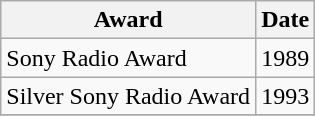<table class="wikitable">
<tr>
<th>Award</th>
<th>Date</th>
</tr>
<tr>
<td>Sony Radio Award</td>
<td>1989</td>
</tr>
<tr>
<td>Silver Sony Radio Award</td>
<td>1993</td>
</tr>
<tr>
</tr>
</table>
